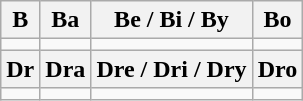<table class="wikitable" style="text-align:center;">
<tr>
<th>B</th>
<th>Ba</th>
<th>Be / Bi / By</th>
<th>Bo</th>
</tr>
<tr dir="rtl">
<td><span></span></td>
<td><span></span></td>
<td><span></span></td>
<td><span></span></td>
</tr>
<tr>
<th>Dr</th>
<th>Dra</th>
<th>Dre / Dri / Dry</th>
<th>Dro</th>
</tr>
<tr dir="rtl">
<td><span></span></td>
<td><span></span></td>
<td><span></span></td>
<td><span></span></td>
</tr>
</table>
